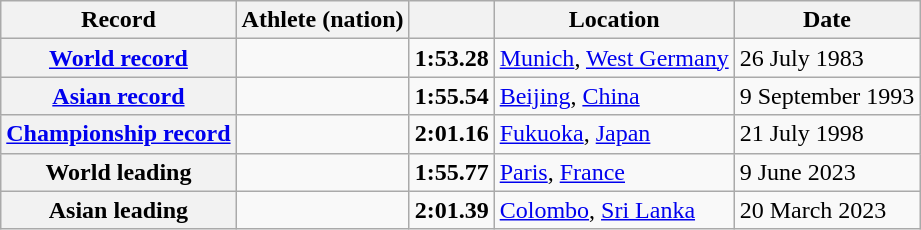<table class="wikitable">
<tr>
<th scope="col">Record</th>
<th scope="col">Athlete (nation)</th>
<th scope="col"></th>
<th scope="col">Location</th>
<th scope="col">Date</th>
</tr>
<tr>
<th scope="row"><a href='#'>World record</a></th>
<td></td>
<td align="center"><strong>1:53.28</strong></td>
<td><a href='#'>Munich</a>, <a href='#'>West Germany</a></td>
<td>26 July 1983</td>
</tr>
<tr>
<th scope="row"><a href='#'>Asian record</a></th>
<td></td>
<td align="center"><strong>1:55.54</strong></td>
<td><a href='#'>Beijing</a>, <a href='#'>China</a></td>
<td>9 September 1993</td>
</tr>
<tr>
<th><a href='#'>Championship record</a></th>
<td></td>
<td align="center"><strong>2:01.16</strong></td>
<td><a href='#'>Fukuoka</a>, <a href='#'>Japan</a></td>
<td>21 July 1998</td>
</tr>
<tr>
<th scope="row">World leading</th>
<td></td>
<td align="center"><strong>1:55.77</strong></td>
<td><a href='#'>Paris</a>, <a href='#'>France</a></td>
<td>9 June 2023</td>
</tr>
<tr>
<th scope="row">Asian leading</th>
<td></td>
<td align="center"><strong>2:01.39</strong></td>
<td><a href='#'>Colombo</a>, <a href='#'>Sri Lanka</a></td>
<td>20 March 2023</td>
</tr>
</table>
